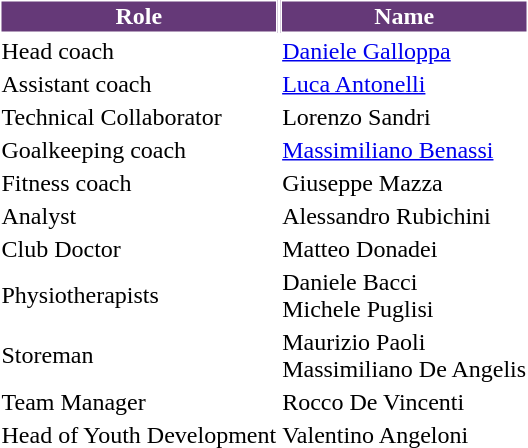<table class="toccolours">
<tr>
<th style="background:#653978;color:#ffffff;border:1px solid #ffffff;">Role</th>
<th style="background:#653978;color:#ffffff;border:1px solid #ffffff;">Name</th>
</tr>
<tr>
<td>Head coach</td>
<td> <a href='#'>Daniele Galloppa</a></td>
</tr>
<tr>
<td>Assistant coach</td>
<td> <a href='#'>Luca Antonelli</a></td>
</tr>
<tr>
<td>Technical Collaborator</td>
<td> Lorenzo Sandri</td>
</tr>
<tr>
<td>Goalkeeping coach</td>
<td> <a href='#'>Massimiliano Benassi</a></td>
</tr>
<tr>
<td>Fitness coach</td>
<td> Giuseppe Mazza</td>
</tr>
<tr>
<td>Analyst</td>
<td> Alessandro Rubichini</td>
</tr>
<tr>
<td>Club Doctor</td>
<td> Matteo Donadei</td>
</tr>
<tr>
<td>Physiotherapists</td>
<td> Daniele Bacci <br>  Michele Puglisi</td>
</tr>
<tr>
<td>Storeman</td>
<td> Maurizio Paoli  <br>  Massimiliano De Angelis</td>
</tr>
<tr>
<td>Team Manager</td>
<td> Rocco De Vincenti</td>
</tr>
<tr>
<td>Head of Youth Development</td>
<td> Valentino Angeloni</td>
</tr>
</table>
